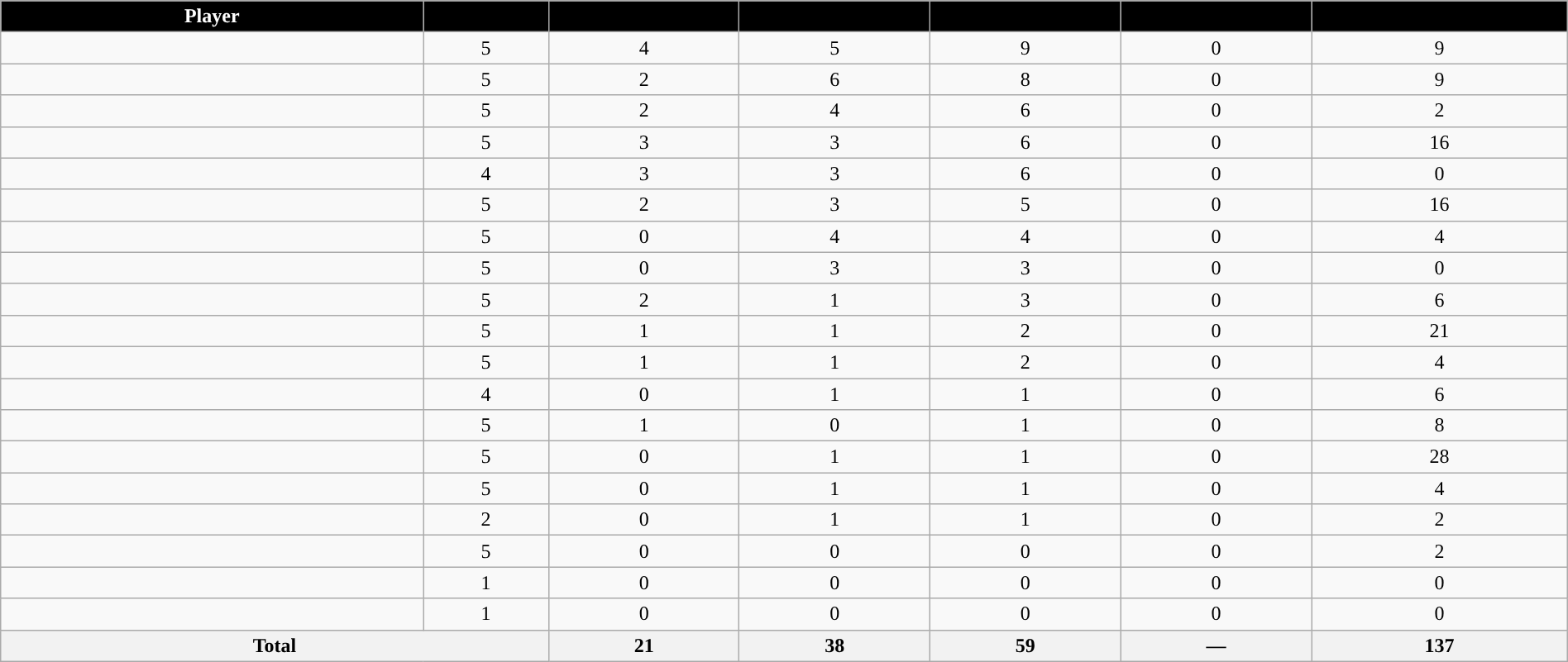<table class="wikitable sortable" style="width:100%; text-align:center;">
<tr>
<th style="color:white; background:#000000; ">Player</th>
<th style="color:white; background:#000000; "></th>
<th style="color:white; background:#000000; "></th>
<th style="color:white; background:#000000; "></th>
<th style="color:white; background:#000000; "></th>
<th style="color:white; background:#000000; "></th>
<th style="color:white; background:#000000; "></th>
</tr>
<tr>
<td></td>
<td>5</td>
<td>4</td>
<td>5</td>
<td>9</td>
<td>0</td>
<td>9</td>
</tr>
<tr>
<td></td>
<td>5</td>
<td>2</td>
<td>6</td>
<td>8</td>
<td>0</td>
<td>9</td>
</tr>
<tr>
<td></td>
<td>5</td>
<td>2</td>
<td>4</td>
<td>6</td>
<td>0</td>
<td>2</td>
</tr>
<tr>
<td></td>
<td>5</td>
<td>3</td>
<td>3</td>
<td>6</td>
<td>0</td>
<td>16</td>
</tr>
<tr>
<td></td>
<td>4</td>
<td>3</td>
<td>3</td>
<td>6</td>
<td>0</td>
<td>0</td>
</tr>
<tr>
<td></td>
<td>5</td>
<td>2</td>
<td>3</td>
<td>5</td>
<td>0</td>
<td>16</td>
</tr>
<tr>
<td></td>
<td>5</td>
<td>0</td>
<td>4</td>
<td>4</td>
<td>0</td>
<td>4</td>
</tr>
<tr>
<td></td>
<td>5</td>
<td>0</td>
<td>3</td>
<td>3</td>
<td>0</td>
<td>0</td>
</tr>
<tr>
<td></td>
<td>5</td>
<td>2</td>
<td>1</td>
<td>3</td>
<td>0</td>
<td>6</td>
</tr>
<tr>
<td></td>
<td>5</td>
<td>1</td>
<td>1</td>
<td>2</td>
<td>0</td>
<td>21</td>
</tr>
<tr>
<td></td>
<td>5</td>
<td>1</td>
<td>1</td>
<td>2</td>
<td>0</td>
<td>4</td>
</tr>
<tr>
<td></td>
<td>4</td>
<td>0</td>
<td>1</td>
<td>1</td>
<td>0</td>
<td>6</td>
</tr>
<tr>
<td></td>
<td>5</td>
<td>1</td>
<td>0</td>
<td>1</td>
<td>0</td>
<td>8</td>
</tr>
<tr>
<td></td>
<td>5</td>
<td>0</td>
<td>1</td>
<td>1</td>
<td>0</td>
<td>28</td>
</tr>
<tr>
<td></td>
<td>5</td>
<td>0</td>
<td>1</td>
<td>1</td>
<td>0</td>
<td>4</td>
</tr>
<tr>
<td></td>
<td>2</td>
<td>0</td>
<td>1</td>
<td>1</td>
<td>0</td>
<td>2</td>
</tr>
<tr>
<td></td>
<td>5</td>
<td>0</td>
<td>0</td>
<td>0</td>
<td>0</td>
<td>2</td>
</tr>
<tr>
<td></td>
<td>1</td>
<td>0</td>
<td>0</td>
<td>0</td>
<td>0</td>
<td>0</td>
</tr>
<tr>
<td></td>
<td>1</td>
<td>0</td>
<td>0</td>
<td>0</td>
<td>0</td>
<td>0</td>
</tr>
<tr class="sortbottom">
<th colspan=2>Total</th>
<th>21</th>
<th>38</th>
<th>59</th>
<th>—</th>
<th>137</th>
</tr>
</table>
